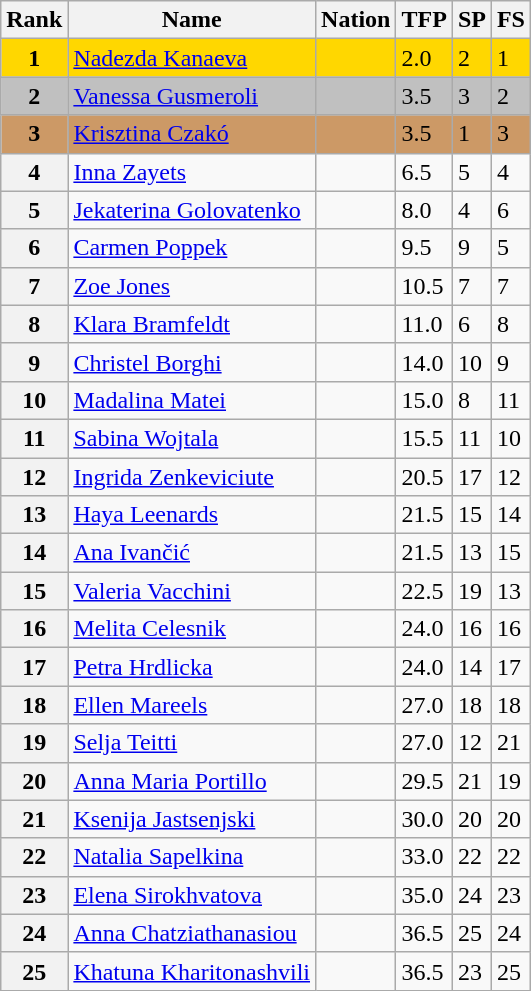<table class="wikitable sortable">
<tr>
<th>Rank</th>
<th>Name</th>
<th>Nation</th>
<th>TFP</th>
<th>SP</th>
<th>FS</th>
</tr>
<tr bgcolor="gold">
<td align="center"><strong>1</strong></td>
<td><a href='#'>Nadezda Kanaeva</a></td>
<td></td>
<td>2.0</td>
<td>2</td>
<td>1</td>
</tr>
<tr bgcolor="silver">
<td align="center"><strong>2</strong></td>
<td><a href='#'>Vanessa Gusmeroli</a></td>
<td></td>
<td>3.5</td>
<td>3</td>
<td>2</td>
</tr>
<tr bgcolor="cc9966">
<td align="center"><strong>3</strong></td>
<td><a href='#'>Krisztina Czakó</a></td>
<td></td>
<td>3.5</td>
<td>1</td>
<td>3</td>
</tr>
<tr>
<th>4</th>
<td><a href='#'>Inna Zayets</a></td>
<td></td>
<td>6.5</td>
<td>5</td>
<td>4</td>
</tr>
<tr>
<th>5</th>
<td><a href='#'>Jekaterina Golovatenko</a></td>
<td></td>
<td>8.0</td>
<td>4</td>
<td>6</td>
</tr>
<tr>
<th>6</th>
<td><a href='#'>Carmen Poppek</a></td>
<td></td>
<td>9.5</td>
<td>9</td>
<td>5</td>
</tr>
<tr>
<th>7</th>
<td><a href='#'>Zoe Jones</a></td>
<td></td>
<td>10.5</td>
<td>7</td>
<td>7</td>
</tr>
<tr>
<th>8</th>
<td><a href='#'>Klara Bramfeldt</a></td>
<td></td>
<td>11.0</td>
<td>6</td>
<td>8</td>
</tr>
<tr>
<th>9</th>
<td><a href='#'>Christel Borghi</a></td>
<td></td>
<td>14.0</td>
<td>10</td>
<td>9</td>
</tr>
<tr>
<th>10</th>
<td><a href='#'>Madalina Matei</a></td>
<td></td>
<td>15.0</td>
<td>8</td>
<td>11</td>
</tr>
<tr>
<th>11</th>
<td><a href='#'>Sabina Wojtala</a></td>
<td></td>
<td>15.5</td>
<td>11</td>
<td>10</td>
</tr>
<tr>
<th>12</th>
<td><a href='#'>Ingrida Zenkeviciute</a></td>
<td></td>
<td>20.5</td>
<td>17</td>
<td>12</td>
</tr>
<tr>
<th>13</th>
<td><a href='#'>Haya Leenards</a></td>
<td></td>
<td>21.5</td>
<td>15</td>
<td>14</td>
</tr>
<tr>
<th>14</th>
<td><a href='#'>Ana Ivančić</a></td>
<td></td>
<td>21.5</td>
<td>13</td>
<td>15</td>
</tr>
<tr>
<th>15</th>
<td><a href='#'>Valeria Vacchini</a></td>
<td></td>
<td>22.5</td>
<td>19</td>
<td>13</td>
</tr>
<tr>
<th>16</th>
<td><a href='#'>Melita Celesnik</a></td>
<td></td>
<td>24.0</td>
<td>16</td>
<td>16</td>
</tr>
<tr>
<th>17</th>
<td><a href='#'>Petra Hrdlicka</a></td>
<td></td>
<td>24.0</td>
<td>14</td>
<td>17</td>
</tr>
<tr>
<th>18</th>
<td><a href='#'>Ellen Mareels</a></td>
<td></td>
<td>27.0</td>
<td>18</td>
<td>18</td>
</tr>
<tr>
<th>19</th>
<td><a href='#'>Selja Teitti</a></td>
<td></td>
<td>27.0</td>
<td>12</td>
<td>21</td>
</tr>
<tr>
<th>20</th>
<td><a href='#'>Anna Maria Portillo</a></td>
<td></td>
<td>29.5</td>
<td>21</td>
<td>19</td>
</tr>
<tr>
<th>21</th>
<td><a href='#'>Ksenija Jastsenjski</a></td>
<td></td>
<td>30.0</td>
<td>20</td>
<td>20</td>
</tr>
<tr>
<th>22</th>
<td><a href='#'>Natalia Sapelkina</a></td>
<td></td>
<td>33.0</td>
<td>22</td>
<td>22</td>
</tr>
<tr>
<th>23</th>
<td><a href='#'>Elena Sirokhvatova</a></td>
<td></td>
<td>35.0</td>
<td>24</td>
<td>23</td>
</tr>
<tr>
<th>24</th>
<td><a href='#'>Anna Chatziathanasiou</a></td>
<td></td>
<td>36.5</td>
<td>25</td>
<td>24</td>
</tr>
<tr>
<th>25</th>
<td><a href='#'>Khatuna Kharitonashvili</a></td>
<td></td>
<td>36.5</td>
<td>23</td>
<td>25</td>
</tr>
</table>
